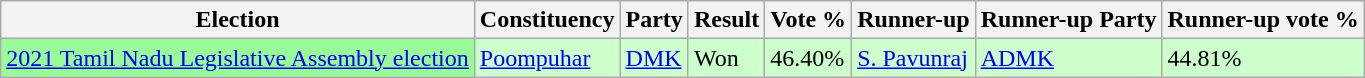<table class="wikitable">
<tr>
<th>Election</th>
<th>Constituency</th>
<th>Party</th>
<th>Result</th>
<th>Vote %</th>
<th>Runner-up</th>
<th>Runner-up Party</th>
<th>Runner-up vote %</th>
</tr>
<tr style="background:#cfc;">
<td bgcolor=#98FB98><a href='#'>2021 Tamil Nadu Legislative Assembly election</a></td>
<td><a href='#'>Poompuhar</a></td>
<td><a href='#'>DMK</a></td>
<td>Won</td>
<td>46.40%</td>
<td><a href='#'>S. Pavunraj</a></td>
<td><a href='#'>ADMK</a></td>
<td>44.81%</td>
</tr>
</table>
